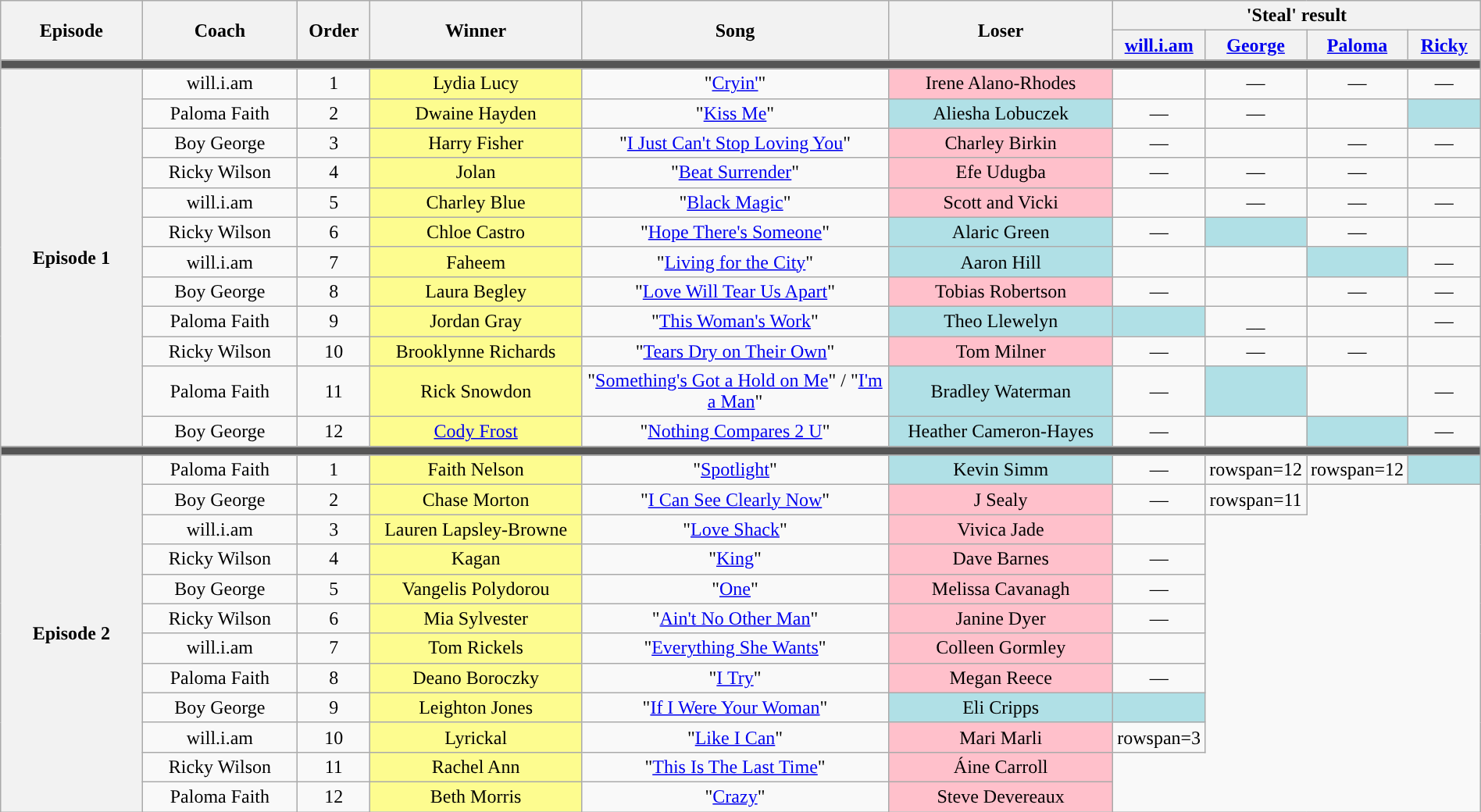<table class="wikitable" style="text-align: center; width:100%;">
<tr>
<th rowspan="2" width="10%">Episode</th>
<th rowspan="2" width="11%">Coach</th>
<th rowspan="2" width="05%">Order</th>
<th rowspan="2" width="15%">Winner</th>
<th rowspan="2" width="22%">Song</th>
<th rowspan="2" width="16%">Loser</th>
<th colspan="4" width="20%">'Steal' result</th>
</tr>
<tr>
<th style="width:05%;"><a href='#'>will.i.am</a></th>
<th style="width:05%;"><a href='#'>George</a></th>
<th style="width:05%;"><a href='#'>Paloma</a></th>
<th style="width:05%;"><a href='#'>Ricky</a></th>
</tr>
<tr>
<td colspan="10" style="background:#555555;"></td>
</tr>
<tr>
<th rowspan="12">Episode 1<br><small></small></th>
<td>will.i.am</td>
<td>1</td>
<td style="background:#fdfc8f;text-align:center;">Lydia Lucy</td>
<td>"<a href='#'>Cryin'</a>"</td>
<td style="background:pink;text-align:center;">Irene Alano-Rhodes</td>
<td></td>
<td>—</td>
<td>—</td>
<td>—</td>
</tr>
<tr>
<td>Paloma Faith</td>
<td>2</td>
<td style="background:#fdfc8f;text-align:center;">Dwaine Hayden</td>
<td>"<a href='#'>Kiss Me</a>"</td>
<td style="background:#b0e0e6;text-align:center;">Aliesha Lobuczek</td>
<td>—</td>
<td>—</td>
<td></td>
<td style="background:#b0e0e6;"><strong></strong></td>
</tr>
<tr>
<td>Boy George</td>
<td>3</td>
<td style="background:#fdfc8f;text-align:center;">Harry Fisher</td>
<td>"<a href='#'>I Just Can't Stop Loving You</a>"</td>
<td style="background:pink;text-align:center;">Charley Birkin</td>
<td>—</td>
<td></td>
<td>—</td>
<td>—</td>
</tr>
<tr>
<td>Ricky Wilson</td>
<td>4</td>
<td style="background:#fdfc8f;text-align:center;">Jolan</td>
<td>"<a href='#'>Beat Surrender</a>"</td>
<td style="background:pink;text-align:center;">Efe Udugba</td>
<td>—</td>
<td>—</td>
<td>—</td>
<td></td>
</tr>
<tr>
<td>will.i.am</td>
<td>5</td>
<td style="background:#fdfc8f;text-align:center;">Charley Blue</td>
<td>"<a href='#'>Black Magic</a>"</td>
<td style="background:pink;text-align:center;">Scott and Vicki</td>
<td></td>
<td>—</td>
<td>—</td>
<td>—</td>
</tr>
<tr>
<td>Ricky Wilson</td>
<td>6</td>
<td style="background:#fdfc8f;text-align:center;">Chloe Castro</td>
<td>"<a href='#'>Hope There's Someone</a>"</td>
<td style="background:#b0e0e6;text-align:center;">Alaric Green</td>
<td>—</td>
<td style="background:#b0e0e6;"><strong></strong></td>
<td>—</td>
<td></td>
</tr>
<tr>
<td>will.i.am</td>
<td>7</td>
<td style="background:#fdfc8f;text-align:center;">Faheem</td>
<td>"<a href='#'>Living for the City</a>"</td>
<td style="background:#b0e0e6;text-align:center;">Aaron Hill</td>
<td></td>
<td><strong></strong></td>
<td style="background:#b0e0e6;"><strong></strong></td>
<td>—</td>
</tr>
<tr>
<td>Boy George</td>
<td>8</td>
<td style="background:#fdfc8f;text-align:center;">Laura Begley</td>
<td>"<a href='#'>Love Will Tear Us Apart</a>"</td>
<td style="background:pink;text-align;center;">Tobias Robertson</td>
<td>—</td>
<td></td>
<td>—</td>
<td>—</td>
</tr>
<tr>
<td>Paloma Faith</td>
<td>9</td>
<td style="background:#fdfc8f;text-align;center;">Jordan Gray</td>
<td>"<a href='#'>This Woman's Work</a>"</td>
<td style="background:#b0e0e6;text-align:center;">Theo Llewelyn</td>
<td style="background:#b0e0e6;"><strong></strong></td>
<td>__</td>
<td></td>
<td>—</td>
</tr>
<tr>
<td>Ricky Wilson</td>
<td>10</td>
<td style="background:#fdfc8f;text-align:center;">Brooklynne Richards</td>
<td>"<a href='#'>Tears Dry on Their Own</a>"</td>
<td style="background:pink;text-align;center;">Tom Milner</td>
<td>—</td>
<td>—</td>
<td>—</td>
<td></td>
</tr>
<tr>
<td>Paloma Faith</td>
<td>11</td>
<td style="background:#fdfc8f;text-align;center;">Rick Snowdon</td>
<td>"<a href='#'>Something's Got a Hold on Me</a>" / "<a href='#'>I'm a Man</a>"</td>
<td style="background:#b0e0e6;text-align:center;">Bradley Waterman</td>
<td>—</td>
<td style="background:#b0e0e6;"><strong></strong></td>
<td></td>
<td>—</td>
</tr>
<tr>
<td>Boy George</td>
<td>12</td>
<td style="background:#fdfc8f;text-align;center;"><a href='#'>Cody Frost</a></td>
<td>"<a href='#'>Nothing Compares 2 U</a>"</td>
<td style="background:#b0e0e6;text-align:center;">Heather Cameron-Hayes</td>
<td>—</td>
<td></td>
<td style="background:#b0e0e6;"><strong></strong></td>
<td>—</td>
</tr>
<tr>
<td colspan="10" style="background:#555555;"></td>
</tr>
<tr>
<th rowspan="12">Episode 2<br><small></small></th>
<td>Paloma Faith</td>
<td>1</td>
<td style="background:#fdfc8f;text-align:center;">Faith Nelson</td>
<td>"<a href='#'>Spotlight</a>"</td>
<td style="background:#b0e0e6;text-align:center;">Kevin Simm</td>
<td>—</td>
<td>rowspan=12 </td>
<td>rowspan=12 </td>
<td style="background:#b0e0e6;"><strong></strong></td>
</tr>
<tr>
<td>Boy George</td>
<td>2</td>
<td style="background:#fdfc8f;text-align:center;">Chase Morton</td>
<td>"<a href='#'>I Can See Clearly Now</a>"</td>
<td style="background:pink;text-align:center;">J Sealy</td>
<td>—</td>
<td>rowspan=11 </td>
</tr>
<tr>
<td>will.i.am</td>
<td>3</td>
<td style="background:#fdfc8f;text-align:center;">Lauren Lapsley-Browne</td>
<td>"<a href='#'>Love Shack</a>"</td>
<td style="background:pink;text-align:center;">Vivica Jade</td>
<td></td>
</tr>
<tr>
<td>Ricky Wilson</td>
<td>4</td>
<td style="background:#fdfc8f;text-align:center;">Kagan</td>
<td>"<a href='#'>King</a>"</td>
<td style="background:pink;text-align:center;">Dave Barnes</td>
<td>—</td>
</tr>
<tr>
<td>Boy George</td>
<td>5</td>
<td style="background:#fdfc8f;text-align:center;">Vangelis Polydorou</td>
<td>"<a href='#'>One</a>"</td>
<td style="background:pink;text-align:center;">Melissa Cavanagh</td>
<td>—</td>
</tr>
<tr>
<td>Ricky Wilson</td>
<td>6</td>
<td style="background:#fdfc8f;text-align:center;">Mia Sylvester</td>
<td>"<a href='#'>Ain't No Other Man</a>"</td>
<td style="background:pink;text-align:center;">Janine Dyer</td>
<td>—</td>
</tr>
<tr>
<td>will.i.am</td>
<td>7</td>
<td style="background:#fdfc8f;text-align:center;">Tom Rickels</td>
<td>"<a href='#'>Everything She Wants</a>"</td>
<td style="background:pink;text-align:center;">Colleen Gormley</td>
<td></td>
</tr>
<tr>
<td>Paloma Faith</td>
<td>8</td>
<td style="background:#fdfc8f;text-align:center;">Deano Boroczky</td>
<td>"<a href='#'>I Try</a>"</td>
<td style="background:pink;text-align:center;">Megan Reece</td>
<td>—</td>
</tr>
<tr>
<td>Boy George</td>
<td>9</td>
<td style="background:#fdfc8f;text-align:center;">Leighton Jones</td>
<td>"<a href='#'>If I Were Your Woman</a>"</td>
<td style="background:#b0e0e6;text-align:center;">Eli Cripps</td>
<td style="background:#b0e0e6;"><strong></strong></td>
</tr>
<tr>
<td>will.i.am</td>
<td>10</td>
<td style="background:#fdfc8f;text-align:center;">Lyrickal</td>
<td>"<a href='#'>Like I Can</a>"</td>
<td style="background:pink;text-align:center;">Mari Marli</td>
<td>rowspan=3 </td>
</tr>
<tr>
<td>Ricky Wilson</td>
<td>11</td>
<td style="background:#fdfc8f;text-align:center;">Rachel Ann</td>
<td>"<a href='#'>This Is The Last Time</a>"</td>
<td style="background:pink;text-align:center;">Áine Carroll</td>
</tr>
<tr>
<td>Paloma Faith</td>
<td>12</td>
<td style="background:#fdfc8f;text-align:center;">Beth Morris</td>
<td>"<a href='#'>Crazy</a>"</td>
<td style="background:pink;text-align:center;">Steve Devereaux</td>
</tr>
</table>
